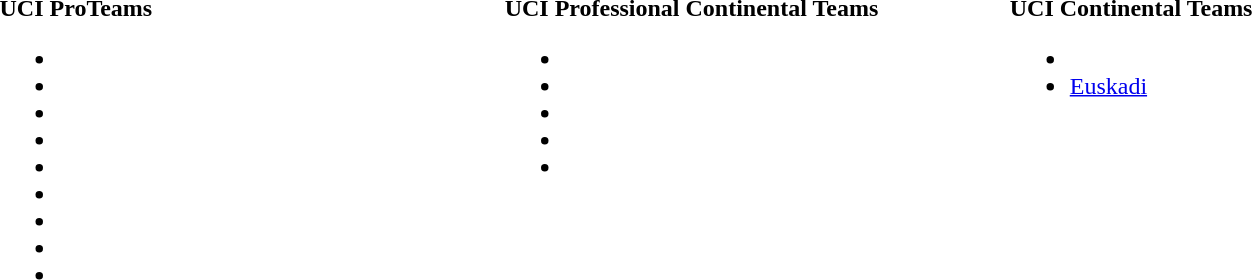<table>
<tr>
<td style="vertical-align:top; width:25%;"><strong>UCI ProTeams</strong><br><ul><li></li><li></li><li></li><li></li><li></li><li></li><li></li><li></li><li></li></ul></td>
<td style="vertical-align:top; width:25%;"><strong>UCI Professional Continental Teams</strong><br><ul><li></li><li></li><li></li><li></li><li></li></ul></td>
<td style="vertical-align:top; width:25%;"><strong>UCI Continental Teams</strong><br><ul><li></li><li><a href='#'>Euskadi</a></li></ul></td>
</tr>
</table>
